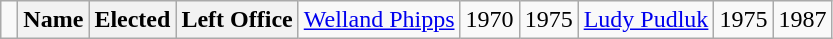<table class="wikitable">
<tr>
<td> </td>
<th><strong>Name </strong></th>
<th><strong>Elected</strong></th>
<th><strong>Left Office</strong><br>
</th>
<td><a href='#'>Welland Phipps</a></td>
<td>1970</td>
<td>1975<br></td>
<td><a href='#'>Ludy Pudluk</a></td>
<td>1975</td>
<td>1987</td>
</tr>
</table>
